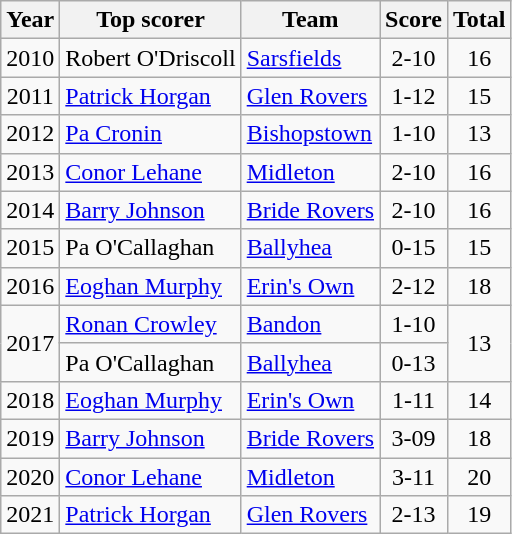<table class="wikitable" style="text-align:center;">
<tr>
<th>Year</th>
<th>Top scorer</th>
<th>Team</th>
<th>Score</th>
<th>Total</th>
</tr>
<tr>
<td>2010</td>
<td style="text-align:left;">Robert O'Driscoll</td>
<td style="text-align:left;"><a href='#'>Sarsfields</a></td>
<td>2-10</td>
<td>16</td>
</tr>
<tr>
<td>2011</td>
<td style="text-align:left;"><a href='#'>Patrick Horgan</a></td>
<td style="text-align:left;"><a href='#'>Glen Rovers</a></td>
<td>1-12</td>
<td>15</td>
</tr>
<tr>
<td>2012</td>
<td style="text-align:left;"><a href='#'>Pa Cronin</a></td>
<td style="text-align:left;"><a href='#'>Bishopstown</a></td>
<td>1-10</td>
<td>13</td>
</tr>
<tr>
<td>2013</td>
<td style="text-align:left;"><a href='#'>Conor Lehane</a></td>
<td style="text-align:left;"><a href='#'>Midleton</a></td>
<td>2-10</td>
<td>16</td>
</tr>
<tr>
<td>2014</td>
<td style="text-align:left;"><a href='#'>Barry Johnson</a></td>
<td style="text-align:left;"><a href='#'>Bride Rovers</a></td>
<td>2-10</td>
<td>16</td>
</tr>
<tr>
<td>2015</td>
<td style="text-align:left;">Pa O'Callaghan</td>
<td style="text-align:left;"><a href='#'>Ballyhea</a></td>
<td>0-15</td>
<td>15</td>
</tr>
<tr>
<td>2016</td>
<td style="text-align:left;"><a href='#'>Eoghan Murphy</a></td>
<td style="text-align:left;"><a href='#'>Erin's Own</a></td>
<td>2-12</td>
<td>18</td>
</tr>
<tr>
<td rowspan=2>2017</td>
<td style="text-align:left;"><a href='#'>Ronan Crowley</a></td>
<td style="text-align:left;"><a href='#'>Bandon</a></td>
<td>1-10</td>
<td rowspan=2>13</td>
</tr>
<tr>
<td style="text-align:left;">Pa O'Callaghan</td>
<td style="text-align:left;"><a href='#'>Ballyhea</a></td>
<td>0-13</td>
</tr>
<tr>
<td>2018</td>
<td style="text-align:left;"><a href='#'>Eoghan Murphy</a></td>
<td style="text-align:left;"><a href='#'>Erin's Own</a></td>
<td>1-11</td>
<td>14</td>
</tr>
<tr>
<td>2019</td>
<td style="text-align:left;"><a href='#'>Barry Johnson</a></td>
<td style="text-align:left;"><a href='#'>Bride Rovers</a></td>
<td>3-09</td>
<td>18</td>
</tr>
<tr>
<td>2020</td>
<td style="text-align:left;"><a href='#'>Conor Lehane</a></td>
<td style="text-align:left;"><a href='#'>Midleton</a></td>
<td>3-11</td>
<td>20</td>
</tr>
<tr>
<td>2021</td>
<td style="text-align:left;"><a href='#'>Patrick Horgan</a></td>
<td style="text-align:left;"><a href='#'>Glen Rovers</a></td>
<td>2-13</td>
<td>19</td>
</tr>
</table>
